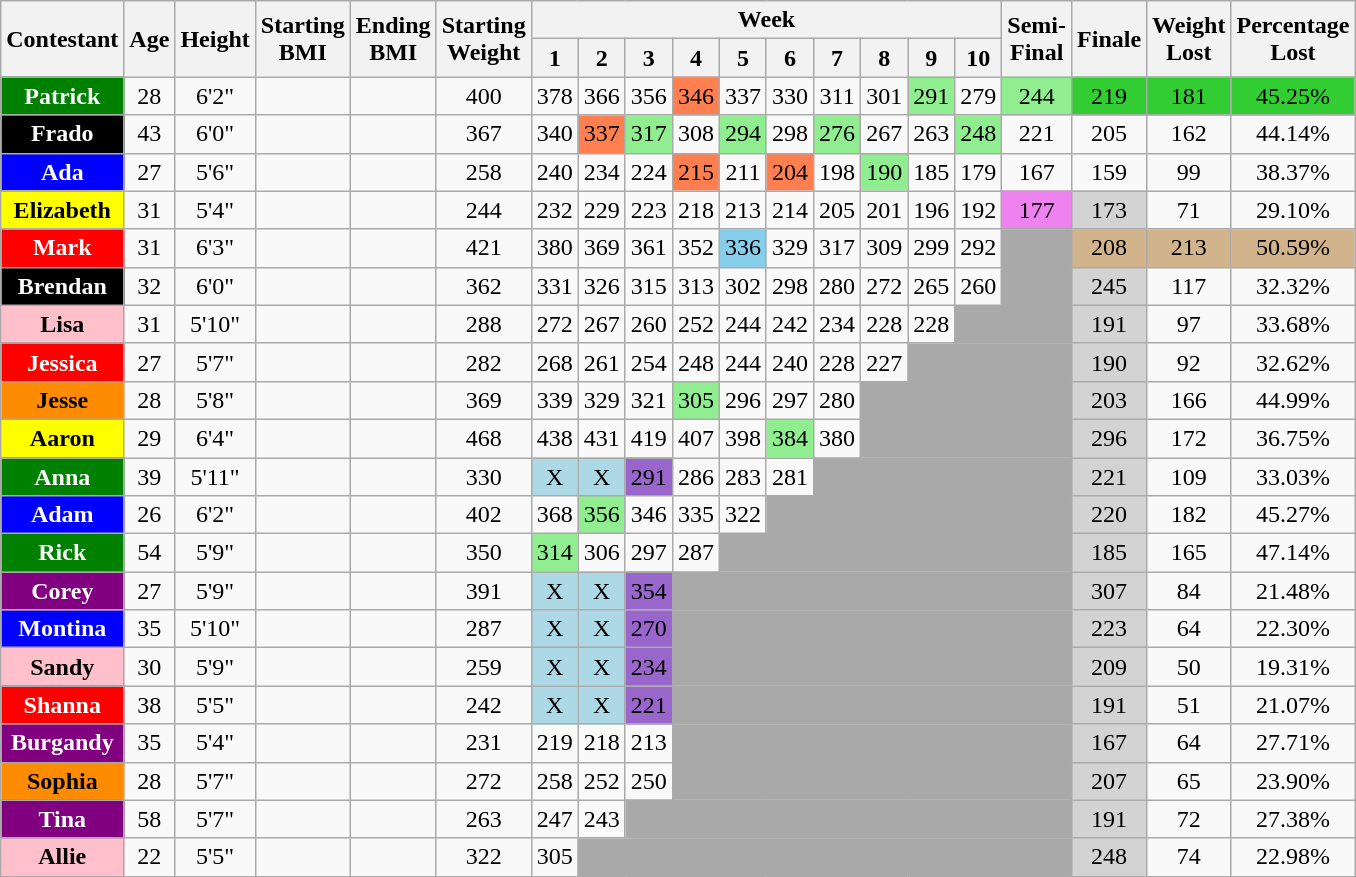<table class="wikitable sortable" style="text-align:center" align="center">
<tr>
<th rowspan="2">Contestant</th>
<th rowspan="2">Age</th>
<th rowspan="2">Height</th>
<th rowspan="2">Starting<br>BMI</th>
<th rowspan="2">Ending<br>BMI</th>
<th rowspan="2">Starting<br>Weight</th>
<th colspan="10">Week</th>
<th rowspan="2">Semi-<br>Final</th>
<th rowspan="2">Finale</th>
<th rowspan="2">Weight<br>Lost</th>
<th rowspan="2">Percentage<br>Lost</th>
</tr>
<tr>
<th>1</th>
<th>2</th>
<th>3</th>
<th>4</th>
<th>5</th>
<th>6</th>
<th>7</th>
<th>8</th>
<th>9</th>
<th>10</th>
</tr>
<tr>
<td style="background:green; color:white;"><strong>Patrick</strong></td>
<td>28</td>
<td>6'2"</td>
<td></td>
<td></td>
<td>400</td>
<td>378</td>
<td>366</td>
<td>356</td>
<td bgcolor="coral">346</td>
<td>337</td>
<td>330</td>
<td>311</td>
<td>301</td>
<td bgcolor="lightgreen">291</td>
<td>279</td>
<td bgcolor="lightgreen">244</td>
<td bgcolor="limegreen">219</td>
<td bgcolor="limegreen">181</td>
<td bgcolor="limegreen">45.25%</td>
</tr>
<tr>
<td style="background:black; color:white;"><strong>Frado</strong></td>
<td>43</td>
<td>6'0"</td>
<td></td>
<td></td>
<td>367</td>
<td>340</td>
<td style="background:coral">337</td>
<td bgcolor="lightgreen">317</td>
<td>308</td>
<td bgcolor="lightgreen">294</td>
<td>298</td>
<td bgcolor="lightgreen">276</td>
<td>267</td>
<td>263</td>
<td bgcolor="lightgreen">248</td>
<td>221</td>
<td>205</td>
<td>162</td>
<td>44.14%</td>
</tr>
<tr>
<td style="background:blue; color:white"><strong>Ada</strong></td>
<td>27</td>
<td>5'6"</td>
<td></td>
<td></td>
<td>258</td>
<td>240</td>
<td>234</td>
<td>224</td>
<td bgcolor="coral">215</td>
<td>211</td>
<td bgcolor="coral">204</td>
<td>198</td>
<td bgcolor="lightgreen">190</td>
<td>185</td>
<td>179</td>
<td>167</td>
<td>159</td>
<td>99</td>
<td>38.37%</td>
</tr>
<tr>
<td style="background:yellow; color:black;"><strong>Elizabeth</strong></td>
<td>31</td>
<td>5'4"</td>
<td></td>
<td></td>
<td>244</td>
<td>232</td>
<td>229</td>
<td>223</td>
<td>218</td>
<td>213</td>
<td>214</td>
<td>205</td>
<td>201</td>
<td>196</td>
<td>192</td>
<td bgcolor="violet">177</td>
<td style="background:lightgrey">173</td>
<td>71</td>
<td>29.10%</td>
</tr>
<tr>
<td style="background:red; color:white;"><strong>Mark</strong></td>
<td>31</td>
<td>6'3"</td>
<td></td>
<td></td>
<td>421</td>
<td>380</td>
<td>369</td>
<td>361</td>
<td>352</td>
<td bgcolor="skyblue">336</td>
<td>329</td>
<td>317</td>
<td>309</td>
<td>299</td>
<td>292</td>
<td style="background:darkgray"></td>
<td style="background:tan">208</td>
<td style="background:tan;">213</td>
<td style="background:tan;">50.59%</td>
</tr>
<tr>
<td style="background:black; color:white;"><strong>Brendan</strong></td>
<td>32</td>
<td>6'0"</td>
<td></td>
<td></td>
<td>362</td>
<td>331</td>
<td>326</td>
<td>315</td>
<td>313</td>
<td>302</td>
<td>298</td>
<td>280</td>
<td>272</td>
<td>265</td>
<td>260</td>
<td style="background:darkgray"></td>
<td style="background:lightgrey">245</td>
<td>117</td>
<td>32.32%</td>
</tr>
<tr>
<td style="background:pink; color:black;"><strong>Lisa</strong></td>
<td>31</td>
<td>5'10"</td>
<td></td>
<td></td>
<td>288</td>
<td>272</td>
<td>267</td>
<td>260</td>
<td>252</td>
<td>244</td>
<td>242</td>
<td>234</td>
<td>228</td>
<td>228</td>
<td style="background:darkgray" colspan="2"></td>
<td style="background:lightgrey">191</td>
<td>97</td>
<td>33.68%</td>
</tr>
<tr>
<td style="background:red; color:white;"><strong>Jessica</strong></td>
<td>27</td>
<td>5'7"</td>
<td></td>
<td></td>
<td>282</td>
<td>268</td>
<td>261</td>
<td>254</td>
<td>248</td>
<td>244</td>
<td>240</td>
<td>228</td>
<td>227</td>
<td style="background:darkgray" colspan="3"></td>
<td style="background:lightgrey">190</td>
<td>92</td>
<td>32.62%</td>
</tr>
<tr>
<td style="background:darkorange; color:black;"><strong>Jesse</strong></td>
<td>28</td>
<td>5'8"</td>
<td></td>
<td></td>
<td>369</td>
<td>339</td>
<td>329</td>
<td>321</td>
<td bgcolor="lightgreen">305</td>
<td>296</td>
<td>297</td>
<td>280</td>
<td style="background:darkgray" colspan="4"></td>
<td style="background:lightgrey">203</td>
<td>166</td>
<td>44.99%</td>
</tr>
<tr>
<td style="background:yellow; color:black;"><strong>Aaron</strong></td>
<td>29</td>
<td>6'4"</td>
<td></td>
<td></td>
<td>468</td>
<td>438</td>
<td>431</td>
<td>419</td>
<td>407</td>
<td>398</td>
<td bgcolor="lightgreen">384</td>
<td>380</td>
<td style="background:darkgray" colspan="4"></td>
<td style="background:lightgrey">296</td>
<td>172</td>
<td>36.75%</td>
</tr>
<tr>
<td style="background:green; color:white;"><strong>Anna</strong></td>
<td>39</td>
<td>5'11"</td>
<td></td>
<td></td>
<td>330</td>
<td style="background:lightblue;">X</td>
<td style="background:lightblue;">X</td>
<td style="background:#96c;">291</td>
<td>286</td>
<td>283</td>
<td>281</td>
<td style="background:darkgray" colspan="5"></td>
<td style="background:lightgrey">221</td>
<td>109</td>
<td>33.03%</td>
</tr>
<tr>
<td style="background:blue; color:white;"><strong>Adam</strong></td>
<td>26</td>
<td>6'2"</td>
<td></td>
<td></td>
<td>402</td>
<td>368</td>
<td style="background:lightgreen">356</td>
<td>346</td>
<td>335</td>
<td>322</td>
<td style="background:darkgray" colspan="6"></td>
<td style="background:lightgrey">220</td>
<td>182</td>
<td>45.27%</td>
</tr>
<tr>
<td style="background:green; color:white;"><strong>Rick</strong></td>
<td>54</td>
<td>5'9"</td>
<td></td>
<td></td>
<td>350</td>
<td style="background:lightgreen">314</td>
<td>306</td>
<td>297</td>
<td>287</td>
<td style="background:darkgray" colspan="7"></td>
<td style="background:lightgrey">185</td>
<td>165</td>
<td>47.14%</td>
</tr>
<tr>
<td style="background:purple; color:white;"><strong>Corey</strong></td>
<td>27</td>
<td>5'9"</td>
<td></td>
<td></td>
<td>391</td>
<td style="background:lightblue;">X</td>
<td style="background:lightblue;">X</td>
<td style="background:#96c;">354</td>
<td style="background:darkgray" colspan="8"></td>
<td style="background:lightgrey">307</td>
<td>84</td>
<td>21.48%</td>
</tr>
<tr>
<td style="background:blue; color:white;"><strong>Montina</strong></td>
<td>35</td>
<td>5'10"</td>
<td></td>
<td></td>
<td>287</td>
<td style="background:lightblue;">X</td>
<td style="background:lightblue;">X</td>
<td style="background:#96c;">270</td>
<td style="background:darkgray" colspan="8"></td>
<td style="background:lightgrey">223</td>
<td>64</td>
<td>22.30%</td>
</tr>
<tr>
<td style="background:pink; color:black;"><strong>Sandy</strong></td>
<td>30</td>
<td>5'9"</td>
<td></td>
<td></td>
<td>259</td>
<td style="background:lightblue;">X</td>
<td style="background:lightblue;">X</td>
<td style="background:#96c;">234</td>
<td style="background:darkgray" colspan="8"></td>
<td style="background:lightgrey">209</td>
<td>50</td>
<td>19.31%</td>
</tr>
<tr>
<td style="background:red; color:white;"><strong>Shanna</strong></td>
<td>38</td>
<td>5'5"</td>
<td></td>
<td></td>
<td>242</td>
<td style="background:lightblue;">X</td>
<td style="background:lightblue;">X</td>
<td style="background:#96c;">221</td>
<td style="background:darkgray" colspan="8"></td>
<td style="background:lightgrey">191</td>
<td>51</td>
<td>21.07%</td>
</tr>
<tr>
<td style="background:purple; color:white;"><strong>Burgandy</strong></td>
<td>35</td>
<td>5'4"</td>
<td></td>
<td></td>
<td>231</td>
<td>219</td>
<td>218</td>
<td>213</td>
<td bgcolor="darkgray" colspan="8"></td>
<td style="background:lightgrey">167</td>
<td>64</td>
<td>27.71%</td>
</tr>
<tr>
<td style="background:darkorange; color:black;"><strong>Sophia</strong></td>
<td>28</td>
<td>5'7"</td>
<td></td>
<td></td>
<td>272</td>
<td>258</td>
<td>252</td>
<td>250</td>
<td bgcolor="darkgray" colspan="8"></td>
<td style="background:lightgrey">207</td>
<td>65</td>
<td>23.90%</td>
</tr>
<tr>
<td style="background:purple; color:white;"><strong>Tina</strong></td>
<td>58</td>
<td>5'7"</td>
<td></td>
<td></td>
<td>263</td>
<td>247</td>
<td>243</td>
<td style="background:darkgray" colspan="9"></td>
<td style="background:lightgrey">191</td>
<td>72</td>
<td>27.38%</td>
</tr>
<tr>
<td style="background:pink; color:black;"><strong>Allie</strong></td>
<td>22</td>
<td>5'5"</td>
<td></td>
<td></td>
<td>322</td>
<td>305</td>
<td style="background:darkgray" colspan="10"></td>
<td style="background:lightgrey">248</td>
<td>74</td>
<td>22.98%</td>
</tr>
</table>
